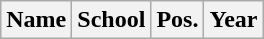<table class="wikitable">
<tr>
<th>Name</th>
<th>School</th>
<th>Pos.</th>
<th>Year</th>
</tr>
</table>
